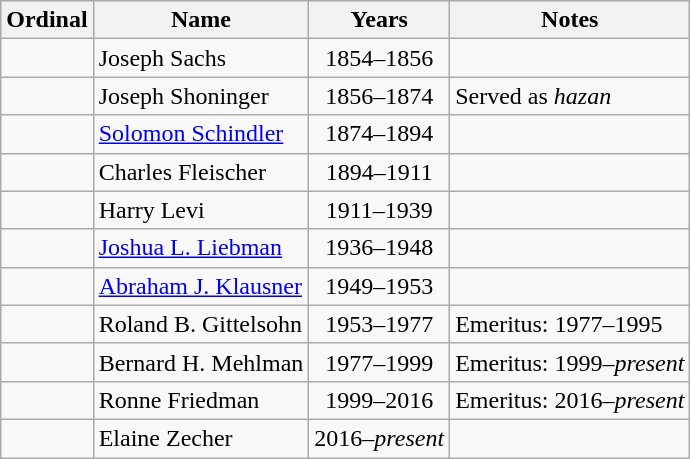<table class="wikitable sortable" border="1">
<tr style="white-space:nowrap;">
<th>Ordinal</th>
<th>Name</th>
<th>Years</th>
<th>Notes</th>
</tr>
<tr>
<td align=center></td>
<td>Joseph Sachs</td>
<td align=center>1854–1856</td>
<td></td>
</tr>
<tr>
<td align=center></td>
<td>Joseph Shoninger</td>
<td align=center>1856–1874</td>
<td>Served as <em>hazan</em></td>
</tr>
<tr>
<td align=center></td>
<td><a href='#'>Solomon Schindler</a></td>
<td align=center>1874–1894</td>
<td></td>
</tr>
<tr>
<td align=center></td>
<td>Charles Fleischer</td>
<td align=center>1894–1911</td>
<td></td>
</tr>
<tr>
<td align=center></td>
<td>Harry Levi</td>
<td align=center>1911–1939</td>
<td></td>
</tr>
<tr>
<td align=center></td>
<td><a href='#'>Joshua L. Liebman</a></td>
<td align=center>1936–1948</td>
<td></td>
</tr>
<tr>
<td align=center></td>
<td><a href='#'>Abraham J. Klausner</a></td>
<td align=center>1949–1953</td>
<td></td>
</tr>
<tr>
<td align=center></td>
<td>Roland B. Gittelsohn</td>
<td align=center>1953–1977</td>
<td>Emeritus: 1977–1995</td>
</tr>
<tr>
<td align=center></td>
<td>Bernard H. Mehlman</td>
<td align=center>1977–1999</td>
<td>Emeritus: 1999–<em>present</em></td>
</tr>
<tr>
<td align=center></td>
<td>Ronne Friedman</td>
<td align=center>1999–2016</td>
<td>Emeritus: 2016–<em>present</em></td>
</tr>
<tr>
<td align=center></td>
<td>Elaine Zecher</td>
<td align=center>2016–<em>present</em></td>
<td></td>
</tr>
</table>
